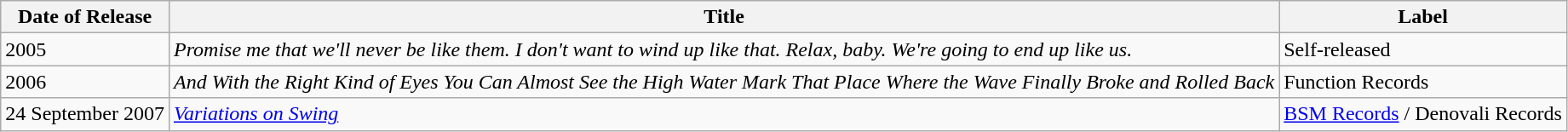<table class="wikitable">
<tr>
<th>Date of Release</th>
<th>Title</th>
<th>Label</th>
</tr>
<tr>
<td>2005</td>
<td><em>Promise me that we'll never be like them. I don't want to wind up like that. Relax, baby. We're going to end up like us.</em></td>
<td>Self-released</td>
</tr>
<tr>
<td>2006</td>
<td><em>And With the Right Kind of Eyes You Can Almost See the High Water Mark That Place Where the Wave Finally Broke and Rolled Back</em></td>
<td>Function Records</td>
</tr>
<tr>
<td>24 September 2007</td>
<td><em><a href='#'>Variations on Swing</a></em></td>
<td><a href='#'>BSM Records</a> / Denovali Records</td>
</tr>
</table>
